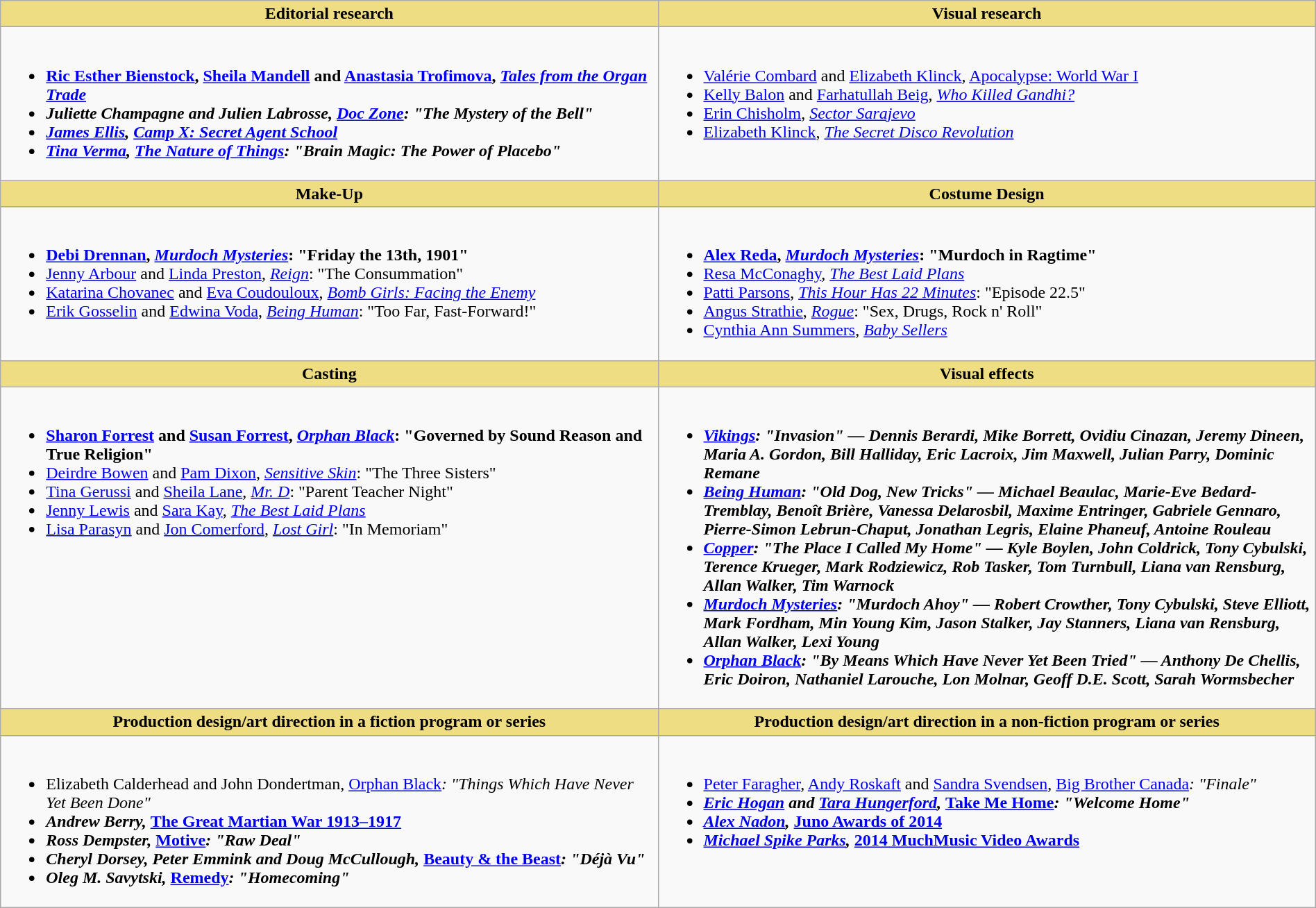<table class=wikitable width="100%">
<tr>
<th style="background:#EEDD82; width:50%">Editorial research</th>
<th style="background:#EEDD82; width:50%">Visual research</th>
</tr>
<tr>
<td valign="top"><br><ul><li> <strong><a href='#'>Ric Esther Bienstock</a>, <a href='#'>Sheila Mandell</a> and <a href='#'>Anastasia Trofimova</a>, <em><a href='#'>Tales from the Organ Trade</a><strong><em></li><li>Juliette Champagne and Julien Labrosse, </em><a href='#'>Doc Zone</a><em>: "The Mystery of the Bell"</li><li><a href='#'>James Ellis</a>, </em><a href='#'>Camp X: Secret Agent School</a><em></li><li><a href='#'>Tina Verma</a>, </em><a href='#'>The Nature of Things</a><em>: "Brain Magic: The Power of Placebo"</li></ul></td>
<td valign="top"><br><ul><li> </strong><a href='#'>Valérie Combard</a> and <a href='#'>Elizabeth Klinck</a>, </em><a href='#'>Apocalypse: World War I</a></em></strong></li><li><a href='#'>Kelly Balon</a> and <a href='#'>Farhatullah Beig</a>, <em><a href='#'>Who Killed Gandhi?</a></em></li><li><a href='#'>Erin Chisholm</a>, <em><a href='#'>Sector Sarajevo</a></em></li><li><a href='#'>Elizabeth Klinck</a>, <em><a href='#'>The Secret Disco Revolution</a></em></li></ul></td>
</tr>
<tr>
<th style="background:#EEDD82; width:50%">Make-Up</th>
<th style="background:#EEDD82; width:50%">Costume Design</th>
</tr>
<tr>
<td valign="top"><br><ul><li> <strong><a href='#'>Debi Drennan</a>, <em><a href='#'>Murdoch Mysteries</a></em>: "Friday the 13th, 1901"</strong></li><li><a href='#'>Jenny Arbour</a> and <a href='#'>Linda Preston</a>, <em><a href='#'>Reign</a></em>: "The Consummation"</li><li><a href='#'>Katarina Chovanec</a> and <a href='#'>Eva Coudouloux</a>, <em><a href='#'>Bomb Girls: Facing the Enemy</a></em></li><li><a href='#'>Erik Gosselin</a> and <a href='#'>Edwina Voda</a>, <em><a href='#'>Being Human</a></em>: "Too Far, Fast-Forward!"</li></ul></td>
<td valign="top"><br><ul><li> <strong><a href='#'>Alex Reda</a>, <em><a href='#'>Murdoch Mysteries</a></em>: "Murdoch in Ragtime"</strong></li><li><a href='#'>Resa McConaghy</a>, <em><a href='#'>The Best Laid Plans</a></em></li><li><a href='#'>Patti Parsons</a>, <em><a href='#'>This Hour Has 22 Minutes</a></em>: "Episode 22.5"</li><li><a href='#'>Angus Strathie</a>, <em><a href='#'>Rogue</a></em>: "Sex, Drugs, Rock n' Roll"</li><li><a href='#'>Cynthia Ann Summers</a>, <em><a href='#'>Baby Sellers</a></em></li></ul></td>
</tr>
<tr>
<th style="background:#EEDD82; width:50%">Casting</th>
<th style="background:#EEDD82; width:50%">Visual effects</th>
</tr>
<tr>
<td valign="top"><br><ul><li> <strong><a href='#'>Sharon Forrest</a> and <a href='#'>Susan Forrest</a>, <em><a href='#'>Orphan Black</a></em>: "Governed by Sound Reason and True Religion"</strong></li><li><a href='#'>Deirdre Bowen</a> and <a href='#'>Pam Dixon</a>, <em><a href='#'>Sensitive Skin</a></em>: "The Three Sisters"</li><li><a href='#'>Tina Gerussi</a> and <a href='#'>Sheila Lane</a>, <em><a href='#'>Mr. D</a></em>: "Parent Teacher Night"</li><li><a href='#'>Jenny Lewis</a> and <a href='#'>Sara Kay</a>, <em><a href='#'>The Best Laid Plans</a></em></li><li><a href='#'>Lisa Parasyn</a> and <a href='#'>Jon Comerford</a>, <em><a href='#'>Lost Girl</a></em>: "In Memoriam"</li></ul></td>
<td valign="top"><br><ul><li> <strong><em><a href='#'>Vikings</a><em>: "Invasion" — Dennis Berardi, Mike Borrett, Ovidiu Cinazan, Jeremy Dineen, Maria A. Gordon, Bill Halliday, Eric Lacroix, Jim Maxwell, Julian Parry, Dominic Remane<strong></li><li></em><a href='#'>Being Human</a><em>: "Old Dog, New Tricks" — Michael Beaulac, Marie-Eve Bedard-Tremblay, Benoît Brière, Vanessa Delarosbil, Maxime Entringer, Gabriele Gennaro, Pierre-Simon Lebrun-Chaput, Jonathan Legris, Elaine Phaneuf, Antoine Rouleau</li><li></em><a href='#'>Copper</a><em>: "The Place I Called My Home" — Kyle Boylen, John Coldrick, Tony Cybulski, Terence Krueger, Mark Rodziewicz, Rob Tasker, Tom Turnbull, Liana van Rensburg, Allan Walker, Tim Warnock</li><li></em><a href='#'>Murdoch Mysteries</a><em>: "Murdoch Ahoy" — Robert Crowther, Tony Cybulski, Steve Elliott, Mark Fordham, Min Young Kim, Jason Stalker, Jay Stanners, Liana van Rensburg, Allan Walker, Lexi Young</li><li></em><a href='#'>Orphan Black</a><em>: "By Means Which Have Never Yet Been Tried" — Anthony De Chellis, Eric Doiron, Nathaniel Larouche, Lon Molnar, Geoff D.E. Scott, Sarah Wormsbecher</li></ul></td>
</tr>
<tr>
<th style="background:#EEDD82; width:50%">Production design/art direction in a fiction program or series</th>
<th style="background:#EEDD82; width:50%">Production design/art direction in a non-fiction program or series</th>
</tr>
<tr>
<td valign="top"><br><ul><li> </strong>Elizabeth Calderhead and John Dondertman, </em><a href='#'>Orphan Black</a><em>: "Things Which Have Never Yet Been Done"<strong></li><li>Andrew Berry, </em><a href='#'>The Great Martian War 1913–1917</a><em></li><li>Ross Dempster, </em><a href='#'>Motive</a><em>: "Raw Deal"</li><li>Cheryl Dorsey, Peter Emmink and Doug McCullough, </em><a href='#'>Beauty & the Beast</a><em>: "Déjà Vu"</li><li>Oleg M. Savytski, </em><a href='#'>Remedy</a><em>: "Homecoming"</li></ul></td>
<td valign="top"><br><ul><li> </strong><a href='#'>Peter Faragher</a>, <a href='#'>Andy Roskaft</a> and <a href='#'>Sandra Svendsen</a>, </em><a href='#'>Big Brother Canada</a><em>: "Finale"<strong></li><li><a href='#'>Eric Hogan</a> and <a href='#'>Tara Hungerford</a>, </em><a href='#'>Take Me Home</a><em>: "Welcome Home"</li><li><a href='#'>Alex Nadon</a>, </em><a href='#'>Juno Awards of 2014</a><em></li><li><a href='#'>Michael Spike Parks</a>, </em><a href='#'>2014 MuchMusic Video Awards</a><em></li></ul></td>
</tr>
</table>
